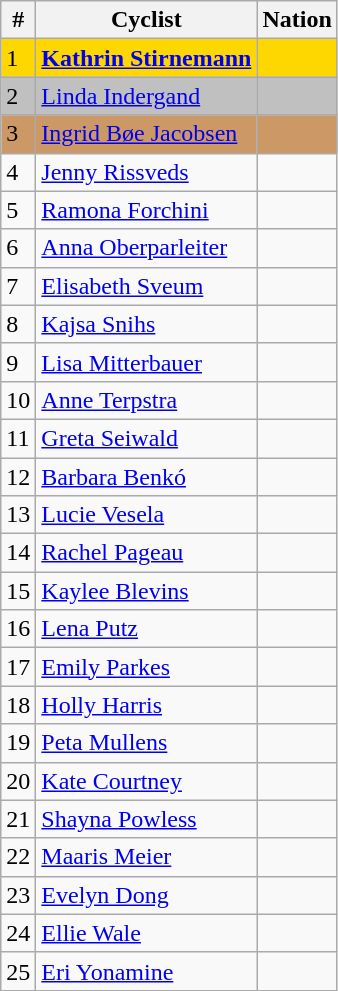<table class="wikitable">
<tr>
<th>#</th>
<th>Cyclist</th>
<th>Nation</th>
</tr>
<tr bgcolor="gold">
<td>1</td>
<td><strong><a href='#'>Kathrin Stirnemann</a></strong></td>
<td><strong></strong></td>
</tr>
<tr bgcolor="silver">
<td>2</td>
<td><a href='#'>Linda Indergand</a></td>
<td></td>
</tr>
<tr bgcolor="CC9966">
<td>3</td>
<td><a href='#'>Ingrid Bøe Jacobsen</a></td>
<td></td>
</tr>
<tr>
<td>4</td>
<td><a href='#'>Jenny Rissveds</a></td>
<td></td>
</tr>
<tr>
<td>5</td>
<td><a href='#'>Ramona Forchini</a></td>
<td></td>
</tr>
<tr>
<td>6</td>
<td><a href='#'>Anna Oberparleiter</a></td>
<td></td>
</tr>
<tr>
<td>7</td>
<td><a href='#'>Elisabeth Sveum</a></td>
<td></td>
</tr>
<tr>
<td>8</td>
<td><a href='#'>Kajsa Snihs</a></td>
<td></td>
</tr>
<tr>
<td>9</td>
<td><a href='#'>Lisa Mitterbauer</a></td>
<td></td>
</tr>
<tr>
<td>10</td>
<td><a href='#'>Anne Terpstra</a></td>
<td></td>
</tr>
<tr>
<td>11</td>
<td><a href='#'>Greta Seiwald</a></td>
<td></td>
</tr>
<tr>
<td>12</td>
<td><a href='#'>Barbara Benkó</a></td>
<td></td>
</tr>
<tr>
<td>13</td>
<td><a href='#'>Lucie Vesela</a></td>
<td></td>
</tr>
<tr>
<td>14</td>
<td><a href='#'>Rachel Pageau</a></td>
<td></td>
</tr>
<tr>
<td>15</td>
<td><a href='#'>Kaylee Blevins</a></td>
<td></td>
</tr>
<tr>
<td>16</td>
<td><a href='#'>Lena Putz</a></td>
<td></td>
</tr>
<tr>
<td>17</td>
<td><a href='#'>Emily Parkes</a></td>
<td></td>
</tr>
<tr>
<td>18</td>
<td><a href='#'>Holly Harris</a></td>
<td></td>
</tr>
<tr>
<td>19</td>
<td><a href='#'>Peta Mullens</a></td>
<td></td>
</tr>
<tr>
<td>20</td>
<td><a href='#'>Kate Courtney</a></td>
<td></td>
</tr>
<tr>
<td>21</td>
<td><a href='#'>Shayna Powless</a></td>
<td></td>
</tr>
<tr>
<td>22</td>
<td><a href='#'>Maaris Meier</a></td>
<td></td>
</tr>
<tr>
<td>23</td>
<td><a href='#'>Evelyn Dong</a></td>
<td></td>
</tr>
<tr>
<td>24</td>
<td><a href='#'>Ellie Wale</a></td>
<td></td>
</tr>
<tr>
<td>25</td>
<td><a href='#'>Eri Yonamine</a></td>
<td></td>
</tr>
</table>
